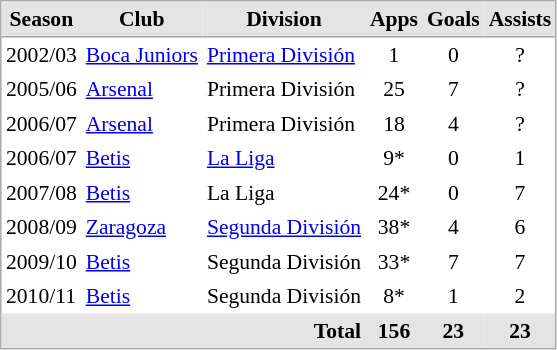<table cellspacing="0" cellpadding="3" style="border:1px solid #AAAAAA;font-size:90%">
<tr bgcolor="#E4E4E4">
<th style="border-bottom:1px solid #AAAAAA">Season</th>
<th style="border-bottom:1px solid #AAAAAA">Club</th>
<th style="border-bottom:1px solid #AAAAAA">Division</th>
<th style="border-bottom:1px solid #AAAAAA" align="center">Apps</th>
<th style="border-bottom:1px solid #AAAAAA" align="center">Goals</th>
<th style="border-bottom:1px solid #AAAAAA" align="center">Assists</th>
</tr>
<tr>
<td>2002/03</td>
<td><a href='#'>Boca Juniors</a></td>
<td> <a href='#'>Primera División</a></td>
<td align="center">1</td>
<td align="center">0</td>
<td align="center">?</td>
</tr>
<tr>
<td>2005/06</td>
<td><a href='#'>Arsenal</a></td>
<td> Primera División</td>
<td align="center">25</td>
<td align="center">7</td>
<td align="center">?</td>
</tr>
<tr>
<td>2006/07</td>
<td><a href='#'>Arsenal</a></td>
<td> Primera División</td>
<td align="center">18</td>
<td align="center">4</td>
<td align="center">?</td>
</tr>
<tr>
<td>2006/07</td>
<td><a href='#'>Betis</a></td>
<td> <a href='#'>La Liga</a></td>
<td align="center">9*</td>
<td align="center">0</td>
<td align="center">1</td>
</tr>
<tr>
<td>2007/08</td>
<td><a href='#'>Betis</a></td>
<td> La Liga</td>
<td align="center">24*</td>
<td align="center">0</td>
<td align="center">7</td>
</tr>
<tr>
<td>2008/09</td>
<td><a href='#'>Zaragoza</a></td>
<td> <a href='#'>Segunda División</a></td>
<td align="center">38*</td>
<td align="center">4</td>
<td align="center">6</td>
</tr>
<tr>
<td>2009/10</td>
<td><a href='#'>Betis</a></td>
<td> Segunda División</td>
<td align="center">33*</td>
<td align="center">7</td>
<td align="center">7</td>
</tr>
<tr>
<td>2010/11</td>
<td><a href='#'>Betis</a></td>
<td> Segunda División</td>
<td align="center">8*</td>
<td align="center">1</td>
<td align="center">2</td>
</tr>
<tr style="background:#E4E4E4;">
<th ! colspan="3"  align="right">Total</th>
<th>156</th>
<th>23</th>
<th>23</th>
</tr>
<tr>
</tr>
</table>
